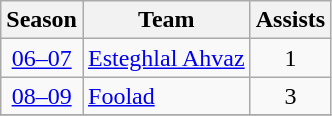<table class="wikitable" style="text-align: center;">
<tr>
<th>Season</th>
<th>Team</th>
<th>Assists</th>
</tr>
<tr>
<td><a href='#'>06–07</a></td>
<td align="left"><a href='#'>Esteghlal Ahvaz</a></td>
<td>1</td>
</tr>
<tr>
<td><a href='#'>08–09</a></td>
<td align="left"><a href='#'>Foolad</a></td>
<td>3</td>
</tr>
<tr>
</tr>
</table>
